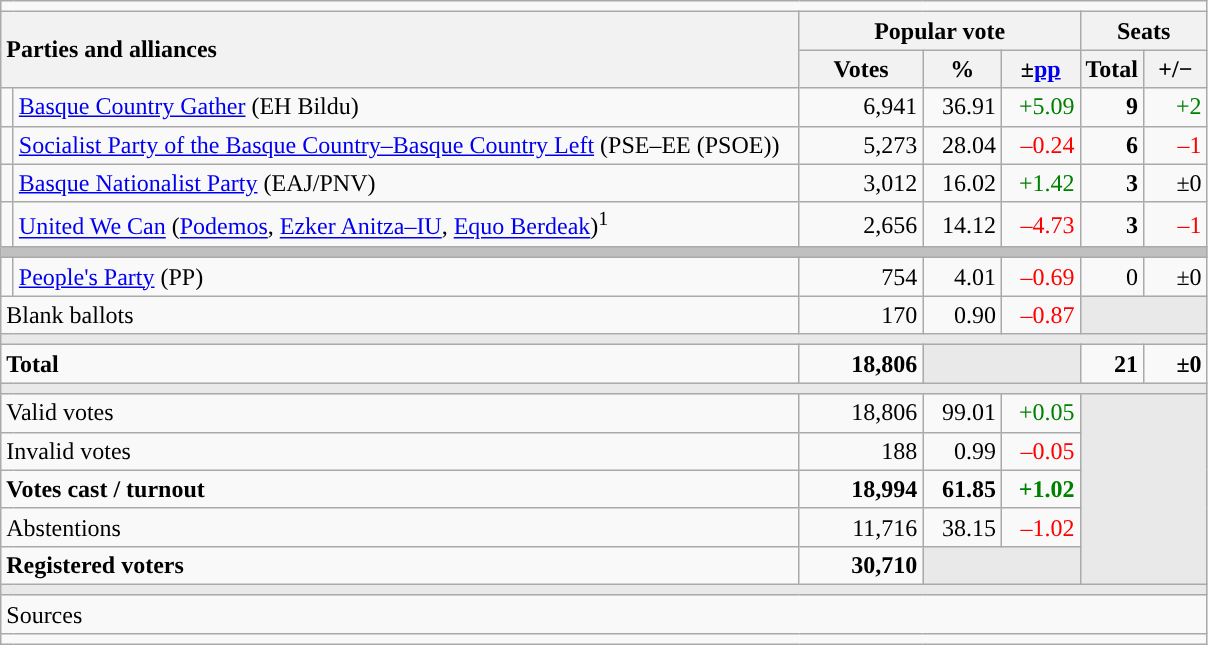<table class="wikitable" style="text-align:right;">
<tr>
<td colspan="7"></td>
</tr>
<tr>
<th style="text-align:left;" rowspan="2" colspan="2" width="525">Parties and alliances</th>
<th colspan="3">Popular vote</th>
<th colspan="2">Seats</th>
</tr>
<tr>
<th width="75">Votes</th>
<th width="45">%</th>
<th width="45">±<a href='#'>pp</a></th>
<th width="35">Total</th>
<th width="35">+/−</th>
</tr>
<tr>
<td width="1" style="color:inherit;background:"></td>
<td align="left"><a href='#'>Basque Country Gather</a> (EH Bildu)</td>
<td>6,941</td>
<td>36.91</td>
<td style="color:green;">+5.09</td>
<td><strong>9</strong></td>
<td style="color:green;">+2</td>
</tr>
<tr>
<td style="color:inherit;background:"></td>
<td align="left"><a href='#'>Socialist Party of the Basque Country–Basque Country Left</a> (PSE–EE (PSOE))</td>
<td>5,273</td>
<td>28.04</td>
<td style="color:red;">–0.24</td>
<td><strong>6</strong></td>
<td style="color:red;">–1</td>
</tr>
<tr>
<td style="color:inherit;background:"></td>
<td align="left"><a href='#'>Basque Nationalist Party</a> (EAJ/PNV)</td>
<td>3,012</td>
<td>16.02</td>
<td style="color:green;">+1.42</td>
<td><strong>3</strong></td>
<td>±0</td>
</tr>
<tr>
<td style="color:inherit;background:"></td>
<td align="left"><a href='#'>United We Can</a> (<a href='#'>Podemos</a>, <a href='#'>Ezker Anitza–IU</a>, <a href='#'>Equo Berdeak</a>)<sup>1</sup></td>
<td>2,656</td>
<td>14.12</td>
<td style="color:red;">–4.73</td>
<td><strong>3</strong></td>
<td style="color:red;">–1</td>
</tr>
<tr>
<td colspan="7" bgcolor="#C0C0C0"></td>
</tr>
<tr>
<td style="color:inherit;background:"></td>
<td align="left"><a href='#'>People's Party</a> (PP)</td>
<td>754</td>
<td>4.01</td>
<td style="color:red;">–0.69</td>
<td>0</td>
<td>±0</td>
</tr>
<tr>
<td align="left" colspan="2">Blank ballots</td>
<td>170</td>
<td>0.90</td>
<td style="color:red;">–0.87</td>
<td bgcolor="#E9E9E9" colspan="2"></td>
</tr>
<tr>
<td colspan="7" bgcolor="#E9E9E9"></td>
</tr>
<tr style="font-weight:bold;">
<td align="left" colspan="2">Total</td>
<td>18,806</td>
<td bgcolor="#E9E9E9" colspan="2"></td>
<td>21</td>
<td>±0</td>
</tr>
<tr>
<td colspan="7" bgcolor="#E9E9E9"></td>
</tr>
<tr>
<td align="left" colspan="2">Valid votes</td>
<td>18,806</td>
<td>99.01</td>
<td style="color:green;">+0.05</td>
<td bgcolor="#E9E9E9" colspan="2" rowspan="5"></td>
</tr>
<tr>
<td align="left" colspan="2">Invalid votes</td>
<td>188</td>
<td>0.99</td>
<td style="color:red;">–0.05</td>
</tr>
<tr style="font-weight:bold;">
<td align="left" colspan="2">Votes cast / turnout</td>
<td>18,994</td>
<td>61.85</td>
<td style="color:green;">+1.02</td>
</tr>
<tr>
<td align="left" colspan="2">Abstentions</td>
<td>11,716</td>
<td>38.15</td>
<td style="color:red;">–1.02</td>
</tr>
<tr style="font-weight:bold;">
<td align="left" colspan="2">Registered voters</td>
<td>30,710</td>
<td bgcolor="#E9E9E9" colspan="2"></td>
</tr>
<tr>
<td colspan="7" bgcolor="#E9E9E9"></td>
</tr>
<tr>
<td align="left" colspan="7">Sources</td>
</tr>
<tr>
<td colspan="7" style="text-align:left; max-width:790px;"></td>
</tr>
</table>
